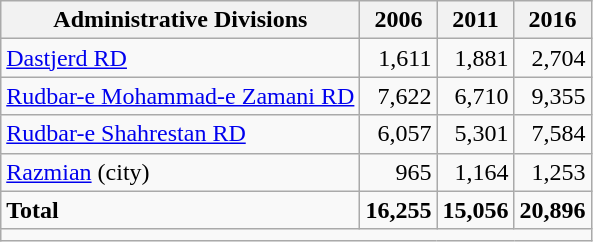<table class="wikitable">
<tr>
<th>Administrative Divisions</th>
<th>2006</th>
<th>2011</th>
<th>2016</th>
</tr>
<tr>
<td><a href='#'>Dastjerd RD</a></td>
<td style="text-align: right;">1,611</td>
<td style="text-align: right;">1,881</td>
<td style="text-align: right;">2,704</td>
</tr>
<tr>
<td><a href='#'>Rudbar-e Mohammad-e Zamani RD</a></td>
<td style="text-align: right;">7,622</td>
<td style="text-align: right;">6,710</td>
<td style="text-align: right;">9,355</td>
</tr>
<tr>
<td><a href='#'>Rudbar-e Shahrestan RD</a></td>
<td style="text-align: right;">6,057</td>
<td style="text-align: right;">5,301</td>
<td style="text-align: right;">7,584</td>
</tr>
<tr>
<td><a href='#'>Razmian</a> (city)</td>
<td style="text-align: right;">965</td>
<td style="text-align: right;">1,164</td>
<td style="text-align: right;">1,253</td>
</tr>
<tr>
<td><strong>Total</strong></td>
<td style="text-align: right;"><strong>16,255</strong></td>
<td style="text-align: right;"><strong>15,056</strong></td>
<td style="text-align: right;"><strong>20,896</strong></td>
</tr>
<tr>
<td colspan=4></td>
</tr>
</table>
